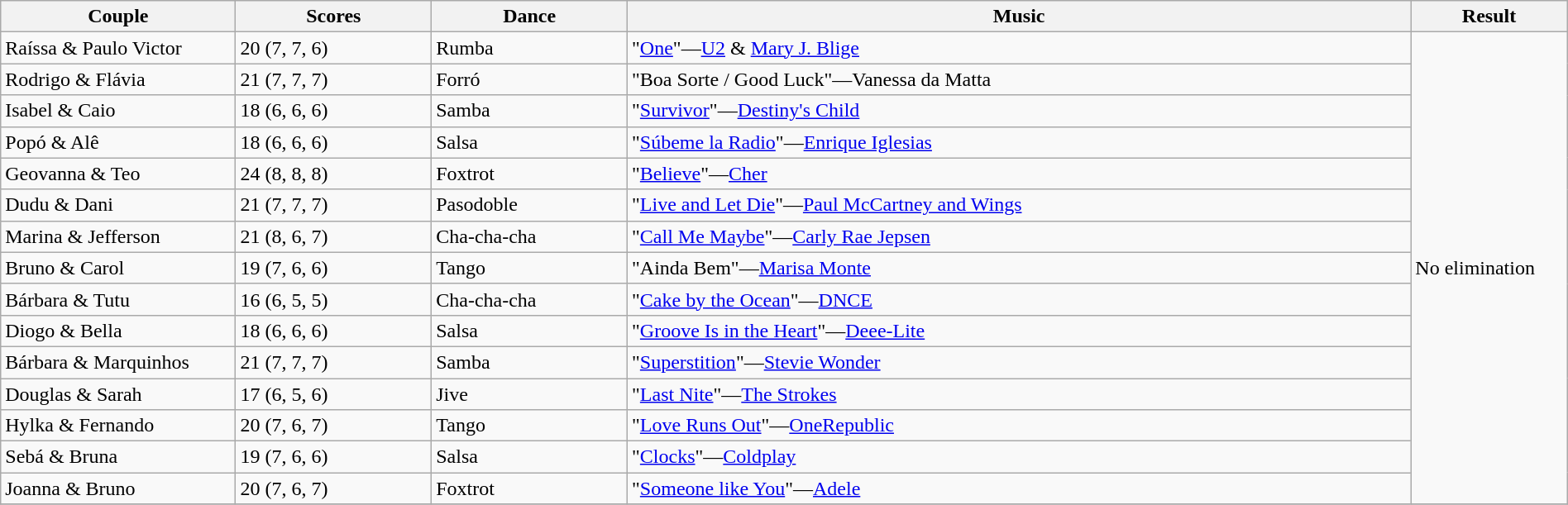<table class="wikitable sortable" style="width:100%;">
<tr>
<th style="width:15.0%;">Couple</th>
<th style="width:12.5%;">Scores</th>
<th style="width:12.5%;">Dance</th>
<th style="width:50.0%;">Music</th>
<th style="width:10.0%;">Result</th>
</tr>
<tr>
<td>Raíssa & Paulo Victor</td>
<td>20 (7, 7, 6)</td>
<td>Rumba</td>
<td>"<a href='#'>One</a>"—<a href='#'>U2</a> & <a href='#'>Mary J. Blige</a></td>
<td rowspan=15>No elimination</td>
</tr>
<tr>
<td>Rodrigo & Flávia</td>
<td>21 (7, 7, 7)</td>
<td>Forró</td>
<td>"Boa Sorte / Good Luck"—Vanessa da Matta</td>
</tr>
<tr>
<td>Isabel & Caio</td>
<td>18 (6, 6, 6)</td>
<td>Samba</td>
<td>"<a href='#'>Survivor</a>"—<a href='#'>Destiny's Child</a></td>
</tr>
<tr>
<td>Popó & Alê</td>
<td>18 (6, 6, 6)</td>
<td>Salsa</td>
<td>"<a href='#'>Súbeme la Radio</a>"—<a href='#'>Enrique Iglesias</a></td>
</tr>
<tr>
<td>Geovanna & Teo</td>
<td>24 (8, 8, 8)</td>
<td>Foxtrot</td>
<td>"<a href='#'>Believe</a>"—<a href='#'>Cher</a></td>
</tr>
<tr>
<td>Dudu & Dani</td>
<td>21 (7, 7, 7)</td>
<td>Pasodoble</td>
<td>"<a href='#'>Live and Let Die</a>"—<a href='#'>Paul McCartney and Wings</a></td>
</tr>
<tr>
<td>Marina & Jefferson</td>
<td>21 (8, 6, 7)</td>
<td>Cha-cha-cha</td>
<td>"<a href='#'>Call Me Maybe</a>"—<a href='#'>Carly Rae Jepsen</a></td>
</tr>
<tr>
<td>Bruno & Carol</td>
<td>19 (7, 6, 6)</td>
<td>Tango</td>
<td>"Ainda Bem"—<a href='#'>Marisa Monte</a></td>
</tr>
<tr>
<td>Bárbara & Tutu</td>
<td>16 (6, 5, 5)</td>
<td>Cha-cha-cha</td>
<td>"<a href='#'>Cake by the Ocean</a>"—<a href='#'>DNCE</a></td>
</tr>
<tr>
<td>Diogo & Bella</td>
<td>18 (6, 6, 6)</td>
<td>Salsa</td>
<td>"<a href='#'>Groove Is in the Heart</a>"—<a href='#'>Deee-Lite</a></td>
</tr>
<tr>
<td>Bárbara & Marquinhos</td>
<td>21 (7, 7, 7)</td>
<td>Samba</td>
<td>"<a href='#'>Superstition</a>"—<a href='#'>Stevie Wonder</a></td>
</tr>
<tr>
<td>Douglas & Sarah</td>
<td>17 (6, 5, 6)</td>
<td>Jive</td>
<td>"<a href='#'>Last Nite</a>"—<a href='#'>The Strokes</a></td>
</tr>
<tr>
<td>Hylka & Fernando</td>
<td>20 (7, 6, 7)</td>
<td>Tango</td>
<td>"<a href='#'>Love Runs Out</a>"—<a href='#'>OneRepublic</a></td>
</tr>
<tr>
<td>Sebá & Bruna</td>
<td>19 (7, 6, 6)</td>
<td>Salsa</td>
<td>"<a href='#'>Clocks</a>"—<a href='#'>Coldplay</a></td>
</tr>
<tr>
<td>Joanna & Bruno</td>
<td>20 (7, 6, 7)</td>
<td>Foxtrot</td>
<td>"<a href='#'>Someone like You</a>"—<a href='#'>Adele</a></td>
</tr>
<tr>
</tr>
</table>
